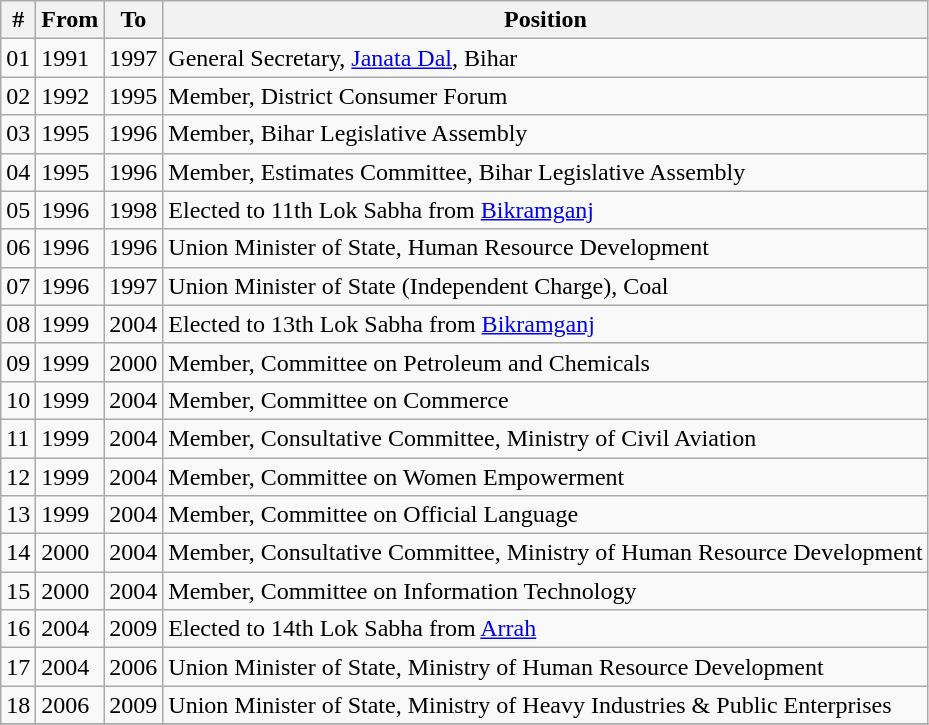<table class="wikitable sortable">
<tr>
<th>#</th>
<th>From</th>
<th>To</th>
<th>Position</th>
</tr>
<tr>
<td>01</td>
<td>1991</td>
<td>1997</td>
<td>General Secretary, <a href='#'>Janata Dal</a>, Bihar</td>
</tr>
<tr>
<td>02</td>
<td>1992</td>
<td>1995</td>
<td>Member, District Consumer Forum</td>
</tr>
<tr>
<td>03</td>
<td>1995</td>
<td>1996</td>
<td>Member, Bihar Legislative Assembly</td>
</tr>
<tr>
<td>04</td>
<td>1995</td>
<td>1996</td>
<td>Member, Estimates Committee, Bihar Legislative Assembly</td>
</tr>
<tr>
<td>05</td>
<td>1996</td>
<td>1998</td>
<td>Elected to 11th  Lok Sabha from <a href='#'>Bikramganj</a></td>
</tr>
<tr>
<td>06</td>
<td>1996</td>
<td>1996</td>
<td>Union Minister of State, Human Resource Development</td>
</tr>
<tr>
<td>07</td>
<td>1996</td>
<td>1997</td>
<td>Union Minister of State (Independent Charge), Coal</td>
</tr>
<tr>
<td>08</td>
<td>1999</td>
<td>2004</td>
<td>Elected to 13th Lok Sabha from <a href='#'>Bikramganj</a></td>
</tr>
<tr>
<td>09</td>
<td>1999</td>
<td>2000</td>
<td>Member, Committee on Petroleum and Chemicals</td>
</tr>
<tr>
<td>10</td>
<td>1999</td>
<td>2004</td>
<td>Member, Committee on Commerce</td>
</tr>
<tr>
<td>11</td>
<td>1999</td>
<td>2004</td>
<td>Member, Consultative Committee, Ministry of Civil Aviation</td>
</tr>
<tr>
<td>12</td>
<td>1999</td>
<td>2004</td>
<td>Member, Committee on Women Empowerment</td>
</tr>
<tr>
<td>13</td>
<td>1999</td>
<td>2004</td>
<td>Member, Committee on Official Language</td>
</tr>
<tr>
<td>14</td>
<td>2000</td>
<td>2004</td>
<td>Member, Consultative Committee, Ministry of Human Resource Development</td>
</tr>
<tr>
<td>15</td>
<td>2000</td>
<td>2004</td>
<td>Member, Committee on Information Technology</td>
</tr>
<tr>
<td>16</td>
<td>2004</td>
<td>2009</td>
<td>Elected to 14th Lok Sabha from <a href='#'>Arrah</a></td>
</tr>
<tr>
<td>17</td>
<td>2004</td>
<td>2006</td>
<td>Union Minister of State, Ministry of Human Resource Development</td>
</tr>
<tr>
<td>18</td>
<td>2006</td>
<td>2009</td>
<td>Union Minister of State, Ministry of Heavy Industries & Public Enterprises</td>
</tr>
<tr>
</tr>
</table>
